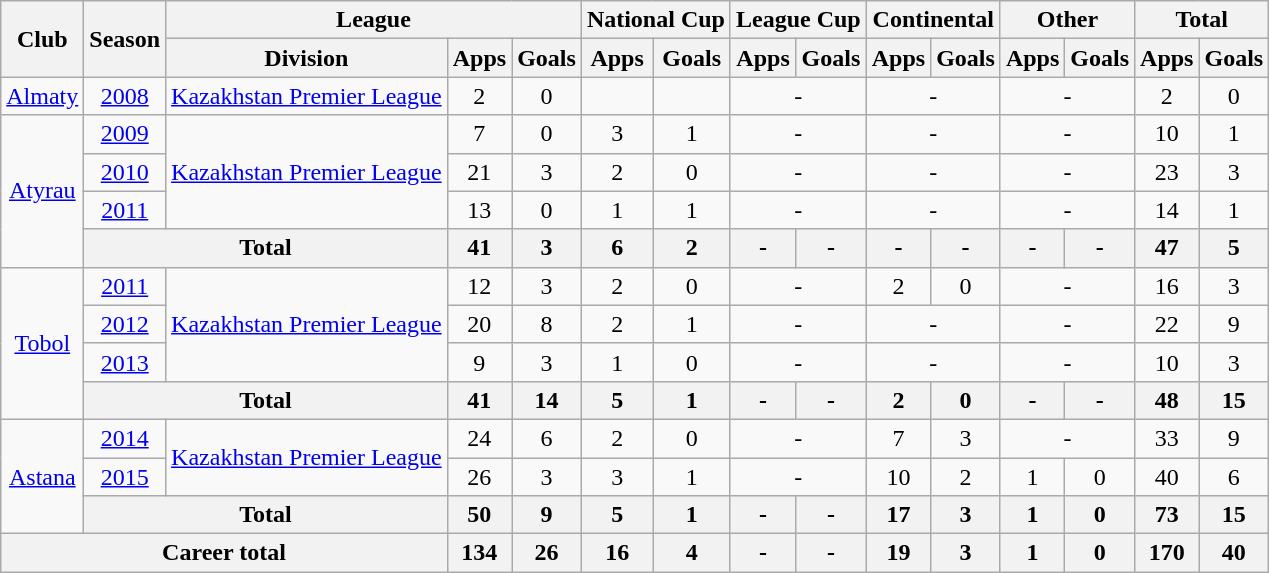<table class="wikitable" style="text-align: center;">
<tr>
<th rowspan="2">Club</th>
<th rowspan="2">Season</th>
<th colspan="3">League</th>
<th colspan="2">National Cup</th>
<th colspan="2">League Cup</th>
<th colspan="2">Continental</th>
<th colspan="2">Other</th>
<th colspan="2">Total</th>
</tr>
<tr>
<th>Division</th>
<th>Apps</th>
<th>Goals</th>
<th>Apps</th>
<th>Goals</th>
<th>Apps</th>
<th>Goals</th>
<th>Apps</th>
<th>Goals</th>
<th>Apps</th>
<th>Goals</th>
<th>Apps</th>
<th>Goals</th>
</tr>
<tr>
<td valign="center"><a href='#'>Almaty</a></td>
<td><a href='#'>2008</a></td>
<td><a href='#'>Kazakhstan Premier League</a></td>
<td>2</td>
<td>0</td>
<td></td>
<td></td>
<td colspan="2">-</td>
<td colspan="2">-</td>
<td colspan="2">-</td>
<td>2</td>
<td>0</td>
</tr>
<tr>
<td rowspan="4" valign="center"><a href='#'>Atyrau</a></td>
<td><a href='#'>2009</a></td>
<td rowspan="3" valign="center"><a href='#'>Kazakhstan Premier League</a></td>
<td>7</td>
<td>0</td>
<td>3</td>
<td>1</td>
<td colspan="2">-</td>
<td colspan="2">-</td>
<td colspan="2">-</td>
<td>10</td>
<td>1</td>
</tr>
<tr>
<td><a href='#'>2010</a></td>
<td>21</td>
<td>3</td>
<td>2</td>
<td>0</td>
<td colspan="2">-</td>
<td colspan="2">-</td>
<td colspan="2">-</td>
<td>23</td>
<td>3</td>
</tr>
<tr>
<td><a href='#'>2011</a></td>
<td>13</td>
<td>0</td>
<td>1</td>
<td>1</td>
<td colspan="2">-</td>
<td colspan="2">-</td>
<td colspan="2">-</td>
<td>14</td>
<td>1</td>
</tr>
<tr>
<th colspan="2">Total</th>
<th>41</th>
<th>3</th>
<th>6</th>
<th>2</th>
<th>-</th>
<th>-</th>
<th>-</th>
<th>-</th>
<th>-</th>
<th>-</th>
<th>47</th>
<th>5</th>
</tr>
<tr>
<td rowspan="4" valign="center"><a href='#'>Tobol</a></td>
<td><a href='#'>2011</a></td>
<td rowspan="3" valign="center"><a href='#'>Kazakhstan Premier League</a></td>
<td>12</td>
<td>3</td>
<td>2</td>
<td>0</td>
<td colspan="2">-</td>
<td>2</td>
<td>0</td>
<td colspan="2">-</td>
<td>16</td>
<td>3</td>
</tr>
<tr>
<td><a href='#'>2012</a></td>
<td>20</td>
<td>8</td>
<td>2</td>
<td>1</td>
<td colspan="2">-</td>
<td colspan="2">-</td>
<td colspan="2">-</td>
<td>22</td>
<td>9</td>
</tr>
<tr>
<td><a href='#'>2013</a></td>
<td>9</td>
<td>3</td>
<td>1</td>
<td>0</td>
<td colspan="2">-</td>
<td colspan="2">-</td>
<td colspan="2">-</td>
<td>10</td>
<td>3</td>
</tr>
<tr>
<th colspan="2">Total</th>
<th>41</th>
<th>14</th>
<th>5</th>
<th>1</th>
<th>-</th>
<th>-</th>
<th>2</th>
<th>0</th>
<th>-</th>
<th>-</th>
<th>48</th>
<th>15</th>
</tr>
<tr>
<td rowspan="3" valign="center"><a href='#'>Astana</a></td>
<td><a href='#'>2014</a></td>
<td rowspan="2" valign="center"><a href='#'>Kazakhstan Premier League</a></td>
<td>24</td>
<td>6</td>
<td>2</td>
<td>0</td>
<td colspan="2">-</td>
<td>7</td>
<td>3</td>
<td colspan="2">-</td>
<td>33</td>
<td>9</td>
</tr>
<tr>
<td><a href='#'>2015</a></td>
<td>26</td>
<td>3</td>
<td>3</td>
<td>1</td>
<td colspan="2">-</td>
<td>10</td>
<td>2</td>
<td>1</td>
<td>0</td>
<td>40</td>
<td>6</td>
</tr>
<tr>
<th colspan="2">Total</th>
<th>50</th>
<th>9</th>
<th>5</th>
<th>1</th>
<th>-</th>
<th>-</th>
<th>17</th>
<th>3</th>
<th>1</th>
<th>0</th>
<th>73</th>
<th>15</th>
</tr>
<tr>
<th colspan="3">Career total</th>
<th>134</th>
<th>26</th>
<th>16</th>
<th>4</th>
<th>-</th>
<th>-</th>
<th>19</th>
<th>3</th>
<th>1</th>
<th>0</th>
<th>170</th>
<th>40</th>
</tr>
</table>
